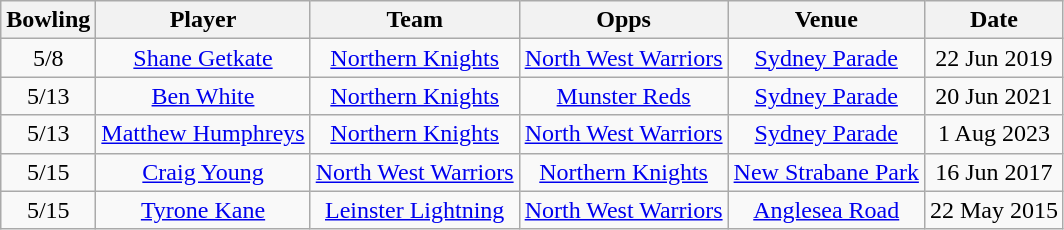<table class="wikitable" style="text-align:center;">
<tr>
<th>Bowling</th>
<th>Player</th>
<th>Team</th>
<th>Opps</th>
<th>Venue</th>
<th>Date</th>
</tr>
<tr>
<td>5/8</td>
<td><a href='#'>Shane Getkate</a></td>
<td><a href='#'>Northern Knights</a></td>
<td><a href='#'>North West Warriors</a></td>
<td><a href='#'>Sydney Parade</a></td>
<td>22 Jun 2019</td>
</tr>
<tr>
<td>5/13</td>
<td><a href='#'>Ben White</a></td>
<td><a href='#'>Northern Knights</a></td>
<td><a href='#'>Munster Reds</a></td>
<td><a href='#'>Sydney Parade</a></td>
<td>20 Jun 2021</td>
</tr>
<tr>
<td>5/13</td>
<td><a href='#'>Matthew Humphreys</a></td>
<td><a href='#'>Northern Knights</a></td>
<td><a href='#'>North West Warriors</a></td>
<td><a href='#'>Sydney Parade</a></td>
<td>1 Aug 2023</td>
</tr>
<tr>
<td>5/15</td>
<td><a href='#'>Craig Young</a></td>
<td><a href='#'>North West Warriors</a></td>
<td><a href='#'>Northern Knights</a></td>
<td><a href='#'>New Strabane Park</a></td>
<td>16 Jun 2017</td>
</tr>
<tr>
<td>5/15</td>
<td><a href='#'>Tyrone Kane</a></td>
<td><a href='#'>Leinster Lightning</a></td>
<td><a href='#'>North West Warriors</a></td>
<td><a href='#'>Anglesea Road</a></td>
<td>22 May 2015</td>
</tr>
</table>
